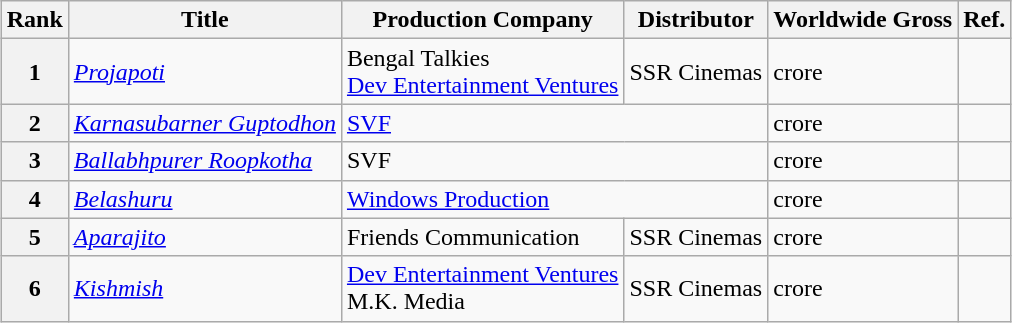<table class="wikitable sortable" style="margin:auto; margin:auto;">
<tr>
<th>Rank</th>
<th>Title</th>
<th>Production Company</th>
<th>Distributor</th>
<th>Worldwide Gross</th>
<th>Ref.</th>
</tr>
<tr>
<th style="text-align:center;">1</th>
<td><em><a href='#'>Projapoti</a></em></td>
<td>Bengal Talkies<br> <a href='#'>Dev Entertainment Ventures</a></td>
<td>SSR Cinemas</td>
<td> crore</td>
<td></td>
</tr>
<tr>
<th style="text-align:center;">2</th>
<td><em><a href='#'>Karnasubarner Guptodhon</a></em></td>
<td colspan = "2"><a href='#'>SVF</a></td>
<td> crore</td>
<td></td>
</tr>
<tr>
<th style="text-align:center;">3</th>
<td><em><a href='#'>Ballabhpurer Roopkotha</a></em></td>
<td colspan = "2">SVF</td>
<td> crore</td>
<td></td>
</tr>
<tr>
<th style="text-align:center;">4</th>
<td><em><a href='#'>Belashuru</a></em></td>
<td colspan = "2"><a href='#'>Windows Production</a></td>
<td> crore</td>
<td></td>
</tr>
<tr>
<th style="text-align:center;">5</th>
<td><em><a href='#'>Aparajito</a></em></td>
<td>Friends Communication</td>
<td>SSR Cinemas</td>
<td> crore</td>
<td></td>
</tr>
<tr>
<th style="text-align:center;">6</th>
<td><em><a href='#'>Kishmish</a></em></td>
<td><a href='#'>Dev Entertainment Ventures</a> <br> M.K. Media</td>
<td>SSR Cinemas</td>
<td> crore</td>
<td></td>
</tr>
</table>
